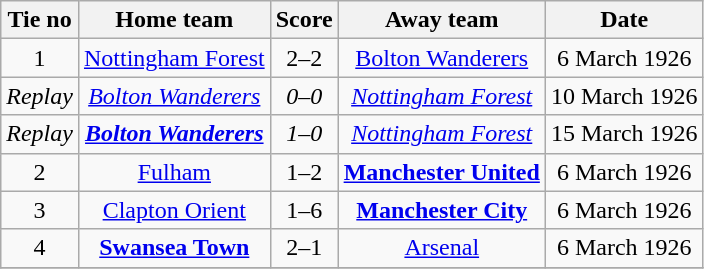<table class="wikitable" style="text-align: center">
<tr>
<th>Tie no</th>
<th>Home team</th>
<th>Score</th>
<th>Away team</th>
<th>Date</th>
</tr>
<tr>
<td>1</td>
<td><a href='#'>Nottingham Forest</a></td>
<td>2–2</td>
<td><a href='#'>Bolton Wanderers</a></td>
<td>6 March 1926</td>
</tr>
<tr>
<td><em>Replay</em></td>
<td><em><a href='#'>Bolton Wanderers</a></em></td>
<td><em>0–0</em></td>
<td><em><a href='#'>Nottingham Forest</a></em></td>
<td>10 March 1926</td>
</tr>
<tr>
<td><em>Replay</em></td>
<td><strong><em><a href='#'>Bolton Wanderers</a></em></strong></td>
<td><em>1–0</em></td>
<td><em><a href='#'>Nottingham Forest</a></em></td>
<td>15 March 1926</td>
</tr>
<tr>
<td>2</td>
<td><a href='#'>Fulham</a></td>
<td>1–2</td>
<td><strong><a href='#'>Manchester United</a></strong></td>
<td>6 March 1926</td>
</tr>
<tr>
<td>3</td>
<td><a href='#'>Clapton Orient</a></td>
<td>1–6</td>
<td><strong><a href='#'>Manchester City</a></strong></td>
<td>6 March 1926</td>
</tr>
<tr>
<td>4</td>
<td><strong><a href='#'>Swansea Town</a></strong></td>
<td>2–1</td>
<td><a href='#'>Arsenal</a></td>
<td>6 March 1926</td>
</tr>
<tr>
</tr>
</table>
